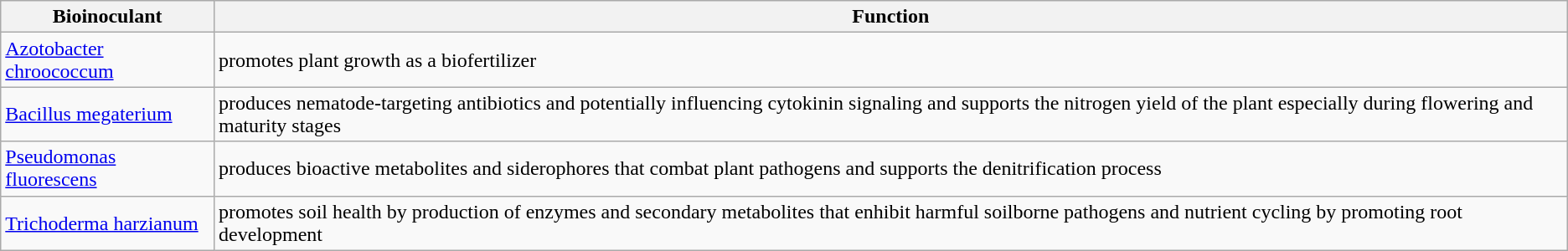<table class="wikitable">
<tr>
<th>Bioinoculant</th>
<th>Function</th>
</tr>
<tr>
<td><a href='#'>Azotobacter chroococcum</a></td>
<td>promotes plant growth as a biofertilizer</td>
</tr>
<tr>
<td><a href='#'>Bacillus megaterium</a></td>
<td>produces nematode-targeting antibiotics and potentially influencing cytokinin signaling and supports the nitrogen yield of the plant especially during flowering and maturity stages </td>
</tr>
<tr>
<td><a href='#'>Pseudomonas fluorescens</a></td>
<td>produces bioactive metabolites and siderophores that combat plant pathogens and supports the denitrification process </td>
</tr>
<tr>
<td><a href='#'>Trichoderma harzianum</a></td>
<td>promotes soil health by production of enzymes and secondary metabolites that enhibit harmful soilborne pathogens and nutrient cycling by promoting root development</td>
</tr>
</table>
